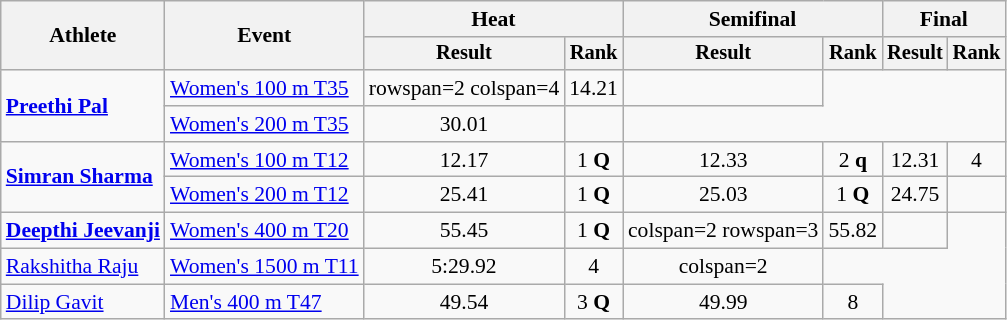<table class="wikitable" style="font-size:90%">
<tr>
<th rowspan="2">Athlete</th>
<th rowspan="2">Event</th>
<th colspan="2">Heat</th>
<th colspan="2">Semifinal</th>
<th colspan="2">Final</th>
</tr>
<tr style="font-size:95%">
<th>Result</th>
<th>Rank</th>
<th>Result</th>
<th>Rank</th>
<th>Result</th>
<th>Rank</th>
</tr>
<tr align=center>
<td rowspan="2" align=left><strong><a href='#'>Preethi Pal</a></strong></td>
<td align=left><a href='#'>Women's 100 m T35</a></td>
<td>rowspan=2 colspan=4 </td>
<td>14.21 <strong></strong></td>
<td></td>
</tr>
<tr align=center>
<td align=left><a href='#'>Women's 200 m T35</a></td>
<td>30.01 <strong></strong></td>
<td></td>
</tr>
<tr align=center>
<td rowspan="2" align=left><strong><a href='#'>Simran Sharma</a></strong></td>
<td align=left><a href='#'>Women's 100 m T12</a></td>
<td>12.17</td>
<td>1 <strong>Q</strong> <strong></strong></td>
<td>12.33</td>
<td>2 <strong>q</strong></td>
<td>12.31</td>
<td>4</td>
</tr>
<tr align=center>
<td align=left><a href='#'>Women's 200 m T12</a></td>
<td>25.41</td>
<td>1 <strong>Q</strong></td>
<td>25.03</td>
<td>1 <strong>Q</strong></td>
<td>24.75 <strong></strong></td>
<td></td>
</tr>
<tr align=center>
<td align=left><strong><a href='#'>Deepthi Jeevanji</a></strong></td>
<td align=left><a href='#'>Women's 400 m T20</a></td>
<td>55.45</td>
<td>1 <strong>Q</strong></td>
<td>colspan=2 rowspan=3 </td>
<td>55.82</td>
<td></td>
</tr>
<tr align=center>
<td align=left><a href='#'>Rakshitha Raju</a></td>
<td align=left><a href='#'>Women's 1500 m T11</a></td>
<td>5:29.92</td>
<td>4</td>
<td>colspan=2 </td>
</tr>
<tr align=center>
<td align=left><a href='#'>Dilip Gavit</a></td>
<td align=left><a href='#'>Men's 400 m T47</a></td>
<td>49.54</td>
<td>3 <strong>Q</strong> <strong></strong></td>
<td>49.99</td>
<td>8</td>
</tr>
</table>
